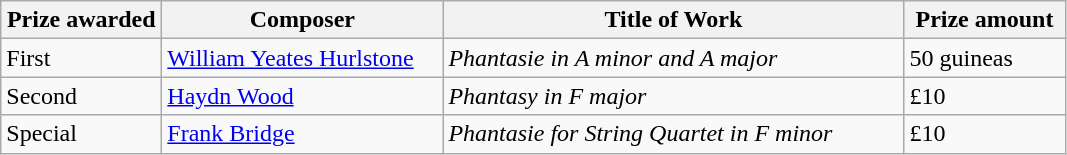<table class="wikitable">
<tr>
<th style="width: 100px;">Prize awarded</th>
<th style="width: 180px;">Composer</th>
<th style="width: 300px;">Title of Work</th>
<th style="width: 100px;">Prize amount</th>
</tr>
<tr>
<td>First</td>
<td><a href='#'>William Yeates Hurlstone</a></td>
<td><em>Phantasie in A minor and A major</em></td>
<td>50 guineas</td>
</tr>
<tr>
<td>Second</td>
<td><a href='#'>Haydn Wood</a></td>
<td><em>Phantasy in F major</em></td>
<td>£10</td>
</tr>
<tr>
<td>Special</td>
<td><a href='#'>Frank Bridge</a></td>
<td><em>Phantasie for String Quartet in F minor</em></td>
<td>£10</td>
</tr>
</table>
